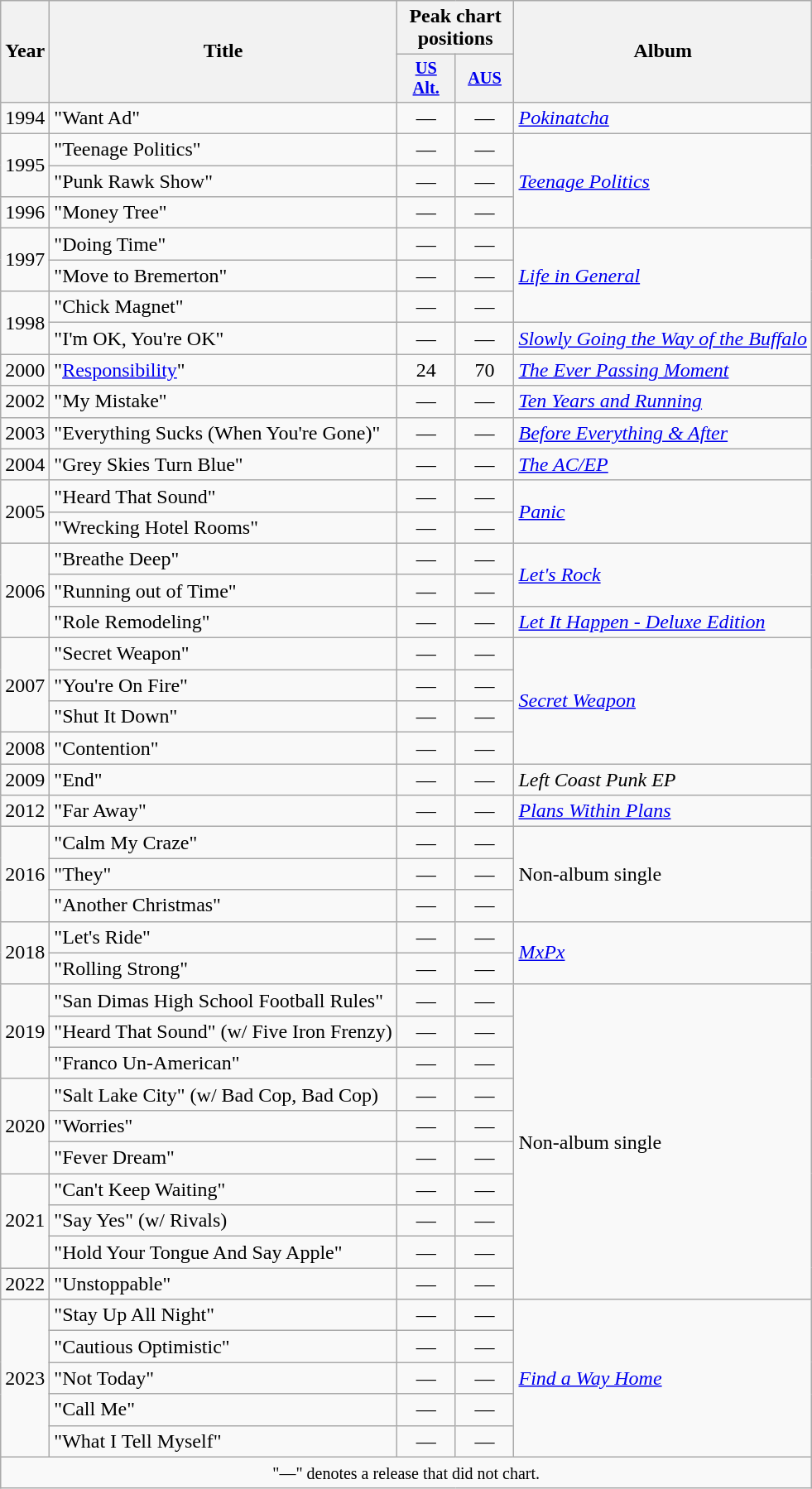<table class="wikitable">
<tr>
<th scope="col" rowspan="2">Year</th>
<th scope="col" rowspan="2">Title</th>
<th scope="col" colspan="2">Peak chart positions</th>
<th scope="col" rowspan="2">Album</th>
</tr>
<tr>
<th scope="col" style="width:3em; font-size:85%"><a href='#'>US Alt.</a><br></th>
<th scope="col" style="width:3em; font-size:85%"><a href='#'>AUS</a><br></th>
</tr>
<tr>
<td>1994</td>
<td>"Want Ad"</td>
<td style="text-align:center;">—</td>
<td style="text-align:center;">—</td>
<td><em><a href='#'>Pokinatcha</a></em></td>
</tr>
<tr>
<td rowspan="2">1995</td>
<td>"Teenage Politics"</td>
<td style="text-align:center;">—</td>
<td style="text-align:center;">—</td>
<td rowspan="3"><em><a href='#'>Teenage Politics</a></em></td>
</tr>
<tr>
<td>"Punk Rawk Show"</td>
<td style="text-align:center;">—</td>
<td style="text-align:center;">—</td>
</tr>
<tr>
<td>1996</td>
<td>"Money Tree"</td>
<td style="text-align:center;">—</td>
<td style="text-align:center;">—</td>
</tr>
<tr>
<td rowspan="2">1997</td>
<td>"Doing Time"</td>
<td style="text-align:center;">—</td>
<td style="text-align:center;">—</td>
<td rowspan="3"><em><a href='#'>Life in General</a></em></td>
</tr>
<tr>
<td>"Move to Bremerton"</td>
<td style="text-align:center;">—</td>
<td style="text-align:center;">—</td>
</tr>
<tr>
<td rowspan="2">1998</td>
<td>"Chick Magnet"</td>
<td style="text-align:center;">—</td>
<td style="text-align:center;">—</td>
</tr>
<tr>
<td>"I'm OK, You're OK"</td>
<td style="text-align:center;">—</td>
<td style="text-align:center;">—</td>
<td><em><a href='#'>Slowly Going the Way of the Buffalo</a></em></td>
</tr>
<tr>
<td>2000</td>
<td>"<a href='#'>Responsibility</a>"</td>
<td style="text-align:center;">24</td>
<td style="text-align:center;">70</td>
<td><em><a href='#'>The Ever Passing Moment</a></em></td>
</tr>
<tr>
<td>2002</td>
<td>"My Mistake"</td>
<td style="text-align:center;">—</td>
<td style="text-align:center;">—</td>
<td><em><a href='#'>Ten Years and Running</a></em></td>
</tr>
<tr>
<td>2003</td>
<td>"Everything Sucks (When You're Gone)"</td>
<td style="text-align:center;">—</td>
<td style="text-align:center;">—</td>
<td><em><a href='#'>Before Everything & After</a></em></td>
</tr>
<tr>
<td>2004</td>
<td>"Grey Skies Turn Blue"</td>
<td style="text-align:center;">—</td>
<td style="text-align:center;">—</td>
<td><em><a href='#'>The AC/EP</a></em></td>
</tr>
<tr>
<td rowspan="2">2005</td>
<td>"Heard That Sound"</td>
<td style="text-align:center;">—</td>
<td style="text-align:center;">—</td>
<td rowspan="2"><em><a href='#'>Panic</a></em></td>
</tr>
<tr>
<td>"Wrecking Hotel Rooms"</td>
<td style="text-align:center;">—</td>
<td style="text-align:center;">—</td>
</tr>
<tr>
<td rowspan="3">2006</td>
<td>"Breathe Deep"</td>
<td style="text-align:center;">—</td>
<td style="text-align:center;">—</td>
<td rowspan="2"><em><a href='#'>Let's Rock</a></em></td>
</tr>
<tr>
<td>"Running out of Time"</td>
<td style="text-align:center;">—</td>
<td style="text-align:center;">—</td>
</tr>
<tr>
<td>"Role Remodeling"</td>
<td style="text-align:center;">—</td>
<td style="text-align:center;">—</td>
<td><em><a href='#'>Let It Happen - Deluxe Edition</a></em></td>
</tr>
<tr>
<td rowspan="3">2007</td>
<td>"Secret Weapon"</td>
<td style="text-align:center;">—</td>
<td style="text-align:center;">—</td>
<td rowspan="4"><em><a href='#'>Secret Weapon</a></em></td>
</tr>
<tr>
<td>"You're On Fire"</td>
<td style="text-align:center;">—</td>
<td style="text-align:center;">—</td>
</tr>
<tr>
<td>"Shut It Down"</td>
<td style="text-align:center;">—</td>
<td style="text-align:center;">—</td>
</tr>
<tr>
<td>2008</td>
<td>"Contention"</td>
<td style="text-align:center;">—</td>
<td style="text-align:center;">—</td>
</tr>
<tr>
<td>2009</td>
<td>"End"</td>
<td style="text-align:center;">—</td>
<td style="text-align:center;">—</td>
<td><em>Left Coast Punk EP</em></td>
</tr>
<tr>
<td>2012</td>
<td>"Far Away"</td>
<td style="text-align:center;">—</td>
<td style="text-align:center;">—</td>
<td><em><a href='#'>Plans Within Plans</a></em></td>
</tr>
<tr>
<td rowspan="3">2016</td>
<td>"Calm My Craze"</td>
<td style="text-align:center;">—</td>
<td style="text-align:center;">—</td>
<td rowspan="3">Non-album single</td>
</tr>
<tr>
<td>"They"</td>
<td style="text-align:center;">—</td>
<td style="text-align:center;">—</td>
</tr>
<tr>
<td>"Another Christmas"</td>
<td style="text-align:center;">—</td>
<td style="text-align:center;">—</td>
</tr>
<tr>
<td rowspan="2">2018</td>
<td>"Let's Ride"</td>
<td style="text-align:center;">—</td>
<td style="text-align:center;">—</td>
<td rowspan="2"><em><a href='#'>MxPx</a></em></td>
</tr>
<tr>
<td>"Rolling Strong"</td>
<td style="text-align:center;">—</td>
<td style="text-align:center;">—</td>
</tr>
<tr>
<td rowspan="3">2019</td>
<td>"San Dimas High School Football Rules"</td>
<td style="text-align:center;">—</td>
<td style="text-align:center;">—</td>
<td rowspan="10">Non-album single</td>
</tr>
<tr>
<td>"Heard That Sound" (w/ Five Iron Frenzy)</td>
<td style="text-align:center;">—</td>
<td style="text-align:center;">—</td>
</tr>
<tr>
<td>"Franco Un-American"</td>
<td style="text-align:center;">—</td>
<td style="text-align:center;">—</td>
</tr>
<tr>
<td rowspan="3">2020</td>
<td>"Salt Lake City" (w/ Bad Cop, Bad Cop)</td>
<td style="text-align:center;">—</td>
<td style="text-align:center;">—</td>
</tr>
<tr>
<td>"Worries"</td>
<td style="text-align:center;">—</td>
<td style="text-align:center;">—</td>
</tr>
<tr>
<td>"Fever Dream"</td>
<td style="text-align:center;">—</td>
<td style="text-align:center;">—</td>
</tr>
<tr>
<td rowspan="3">2021</td>
<td>"Can't Keep Waiting"</td>
<td style="text-align:center;">—</td>
<td style="text-align:center;">—</td>
</tr>
<tr>
<td>"Say Yes" (w/ Rivals)</td>
<td style="text-align:center;">—</td>
<td style="text-align:center;">—</td>
</tr>
<tr>
<td>"Hold Your Tongue And Say Apple"</td>
<td style="text-align:center;">—</td>
<td style="text-align:center;">—</td>
</tr>
<tr>
<td>2022</td>
<td>"Unstoppable"</td>
<td style="text-align:center;">—</td>
<td style="text-align:center;">—</td>
</tr>
<tr>
<td rowspan="5">2023</td>
<td>"Stay Up All Night"</td>
<td style="text-align:center;">—</td>
<td style="text-align:center;">—</td>
<td rowspan="5"><em><a href='#'>Find a Way Home</a></em></td>
</tr>
<tr>
<td>"Cautious Optimistic"</td>
<td style="text-align:center;">—</td>
<td style="text-align:center;">—</td>
</tr>
<tr>
<td>"Not Today"</td>
<td style="text-align:center;">—</td>
<td style="text-align:center;">—</td>
</tr>
<tr>
<td>"Call Me"</td>
<td style="text-align:center;">—</td>
<td style="text-align:center;">—</td>
</tr>
<tr>
<td>"What I Tell Myself"</td>
<td style="text-align:center;">—</td>
<td style="text-align:center;">—</td>
</tr>
<tr>
<td colspan="11" align="center"><small>"—" denotes a release that did not chart.</small></td>
</tr>
</table>
